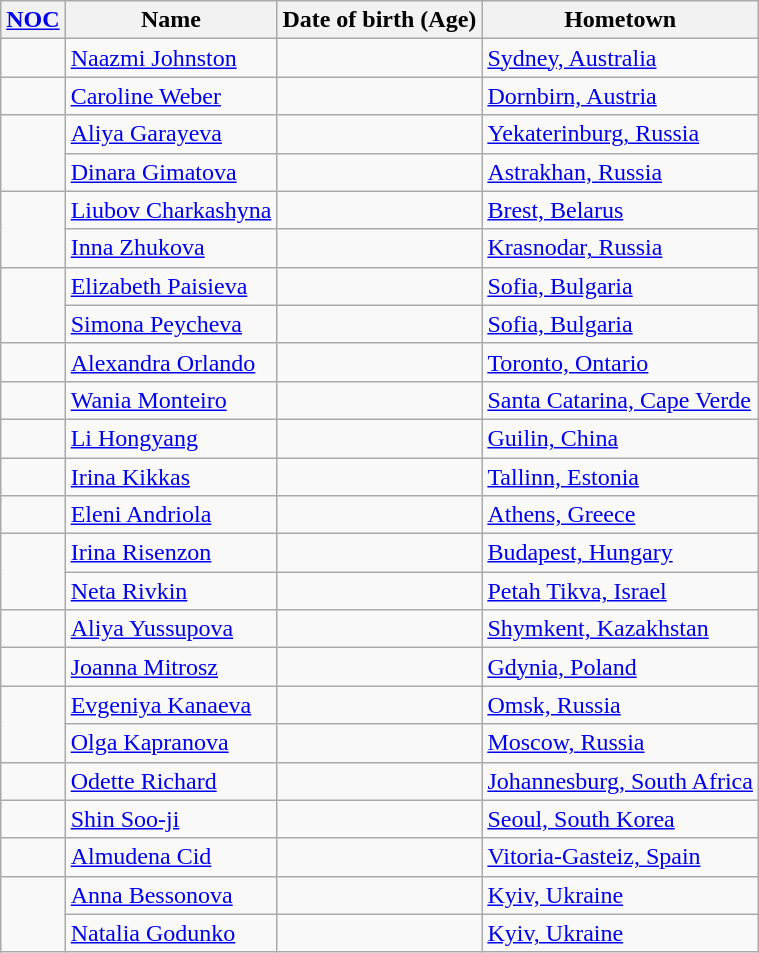<table class="wikitable sortable">
<tr>
<th><a href='#'>NOC</a></th>
<th>Name</th>
<th>Date of birth (Age)</th>
<th>Hometown</th>
</tr>
<tr>
<td></td>
<td><a href='#'>Naazmi Johnston</a></td>
<td></td>
<td><a href='#'>Sydney, Australia</a></td>
</tr>
<tr>
<td></td>
<td><a href='#'>Caroline Weber</a></td>
<td></td>
<td><a href='#'>Dornbirn, Austria</a></td>
</tr>
<tr>
<td rowspan="2"></td>
<td><a href='#'>Aliya Garayeva</a></td>
<td></td>
<td><a href='#'>Yekaterinburg, Russia</a></td>
</tr>
<tr>
<td><a href='#'>Dinara Gimatova</a></td>
<td></td>
<td><a href='#'>Astrakhan, Russia</a></td>
</tr>
<tr>
<td rowspan="2"></td>
<td><a href='#'>Liubov Charkashyna</a></td>
<td></td>
<td><a href='#'>Brest, Belarus</a></td>
</tr>
<tr>
<td><a href='#'>Inna Zhukova</a></td>
<td></td>
<td><a href='#'>Krasnodar, Russia</a></td>
</tr>
<tr>
<td rowspan="2"></td>
<td><a href='#'>Elizabeth Paisieva</a></td>
<td></td>
<td><a href='#'>Sofia, Bulgaria</a></td>
</tr>
<tr>
<td><a href='#'>Simona Peycheva</a></td>
<td></td>
<td><a href='#'>Sofia, Bulgaria</a></td>
</tr>
<tr>
<td></td>
<td><a href='#'>Alexandra Orlando</a></td>
<td></td>
<td><a href='#'>Toronto, Ontario</a></td>
</tr>
<tr>
<td></td>
<td><a href='#'>Wania Monteiro</a></td>
<td></td>
<td><a href='#'>Santa Catarina, Cape Verde</a></td>
</tr>
<tr>
<td></td>
<td><a href='#'>Li Hongyang</a></td>
<td></td>
<td><a href='#'>Guilin, China</a></td>
</tr>
<tr>
<td></td>
<td><a href='#'>Irina Kikkas</a></td>
<td></td>
<td><a href='#'>Tallinn, Estonia</a></td>
</tr>
<tr>
<td></td>
<td><a href='#'>Eleni Andriola</a></td>
<td></td>
<td><a href='#'>Athens, Greece</a></td>
</tr>
<tr>
<td rowspan="2"></td>
<td><a href='#'>Irina Risenzon</a></td>
<td></td>
<td><a href='#'>Budapest, Hungary</a></td>
</tr>
<tr>
<td><a href='#'>Neta Rivkin</a></td>
<td></td>
<td><a href='#'>Petah Tikva, Israel</a></td>
</tr>
<tr>
<td></td>
<td><a href='#'>Aliya Yussupova</a></td>
<td></td>
<td><a href='#'>Shymkent, Kazakhstan</a></td>
</tr>
<tr>
<td></td>
<td><a href='#'>Joanna Mitrosz</a></td>
<td></td>
<td><a href='#'>Gdynia, Poland</a></td>
</tr>
<tr>
<td rowspan="2"></td>
<td><a href='#'>Evgeniya Kanaeva</a></td>
<td></td>
<td><a href='#'>Omsk, Russia</a></td>
</tr>
<tr>
<td><a href='#'>Olga Kapranova</a></td>
<td></td>
<td><a href='#'>Moscow, Russia</a></td>
</tr>
<tr>
<td></td>
<td><a href='#'>Odette Richard</a></td>
<td></td>
<td><a href='#'>Johannesburg, South Africa</a></td>
</tr>
<tr>
<td></td>
<td><a href='#'>Shin Soo-ji</a></td>
<td></td>
<td><a href='#'>Seoul, South Korea</a></td>
</tr>
<tr>
<td></td>
<td><a href='#'>Almudena Cid</a></td>
<td></td>
<td><a href='#'>Vitoria-Gasteiz, Spain</a></td>
</tr>
<tr>
<td rowspan="2"></td>
<td><a href='#'>Anna Bessonova</a></td>
<td></td>
<td><a href='#'>Kyiv, Ukraine</a></td>
</tr>
<tr>
<td><a href='#'>Natalia Godunko</a></td>
<td></td>
<td><a href='#'>Kyiv, Ukraine</a></td>
</tr>
</table>
